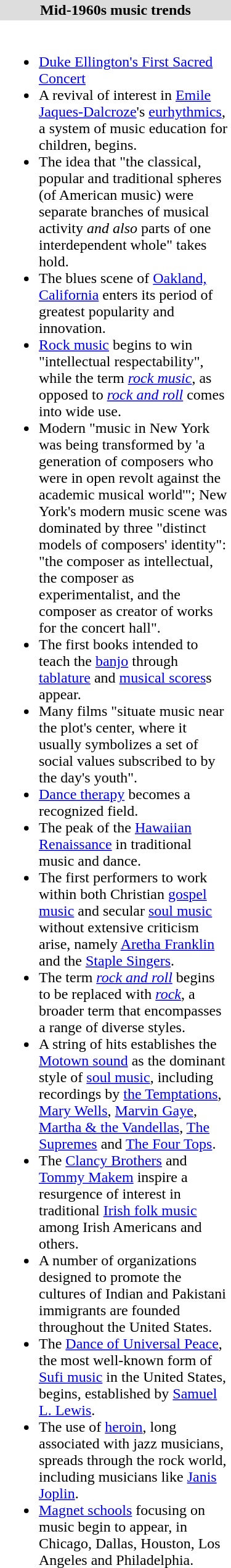<table align="right" border="0" cellpadding="2" width=250 cellspacing="0" style="margin-left:0.5em;" class="toccolours">
<tr>
<th style="background:#ddd;">Mid-1960s music trends</th>
</tr>
<tr>
<td><br><ul><li><a href='#'>Duke Ellington's First Sacred Concert</a></li><li>A revival of interest in <a href='#'>Emile Jaques-Dalcroze</a>'s <a href='#'>eurhythmics</a>, a system of music education for children, begins.</li><li>The idea that "the classical, popular and traditional spheres (of American music) were separate branches of musical activity <em>and also</em> parts of one interdependent whole" takes hold.</li><li>The blues scene of <a href='#'>Oakland, California</a> enters its period of greatest popularity and innovation.</li><li><a href='#'>Rock music</a> begins to win "intellectual respectability", while the term <em><a href='#'>rock music</a></em>, as opposed to <em><a href='#'>rock and roll</a></em> comes into wide use.</li><li>Modern "music in New York was being transformed by 'a generation of composers who were in open revolt against the academic musical world'"; New York's modern music scene was dominated by three "distinct models of composers' identity": "the composer as intellectual, the composer as experimentalist, and the composer as creator of works for the concert hall".</li><li>The first books intended to teach the <a href='#'>banjo</a> through <a href='#'>tablature</a> and <a href='#'>musical scores</a>s appear.</li><li>Many films "situate music near the plot's center, where it usually symbolizes a set of social values subscribed to by the day's youth".</li><li><a href='#'>Dance therapy</a> becomes a recognized field.</li><li>The peak of the <a href='#'>Hawaiian Renaissance</a> in traditional music and dance.</li><li>The first performers to work within both Christian <a href='#'>gospel music</a> and secular <a href='#'>soul music</a> without extensive criticism arise, namely <a href='#'>Aretha Franklin</a> and the <a href='#'>Staple Singers</a>.</li><li>The term <em><a href='#'>rock and roll</a></em> begins to be replaced with <em><a href='#'>rock</a></em>, a broader term that encompasses a range of diverse styles.</li><li>A string of hits establishes the <a href='#'>Motown sound</a> as the dominant style of <a href='#'>soul music</a>, including recordings by <a href='#'>the Temptations</a>, <a href='#'>Mary Wells</a>, <a href='#'>Marvin Gaye</a>, <a href='#'>Martha & the Vandellas</a>, <a href='#'>The Supremes</a> and <a href='#'>The Four Tops</a>.</li><li>The <a href='#'>Clancy Brothers</a> and <a href='#'>Tommy Makem</a> inspire a resurgence of interest in traditional <a href='#'>Irish folk music</a> among Irish Americans and others.</li><li>A number of organizations designed to promote the cultures of Indian and Pakistani immigrants are founded throughout the United States.</li><li>The <a href='#'>Dance of Universal Peace</a>, the most well-known form of <a href='#'>Sufi music</a> in the United States, begins, established by <a href='#'>Samuel L. Lewis</a>.</li><li>The use of <a href='#'>heroin</a>, long associated with jazz musicians, spreads through the rock world, including musicians like <a href='#'>Janis Joplin</a>.</li><li><a href='#'>Magnet schools</a> focusing on music begin to appear, in Chicago, Dallas, Houston, Los Angeles and Philadelphia.</li></ul></td>
</tr>
</table>
